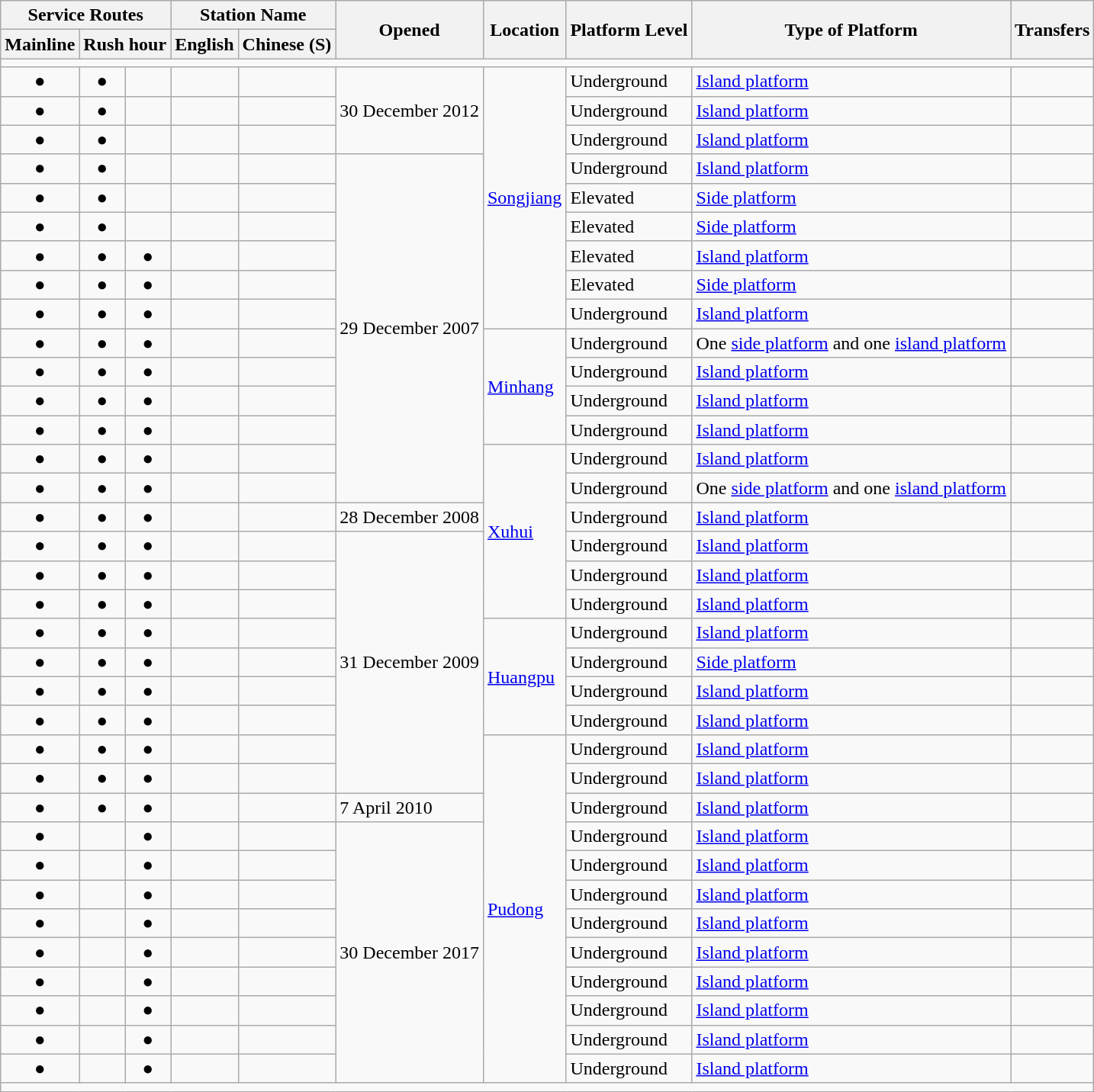<table class=wikitable>
<tr>
<th colspan=3>Service Routes</th>
<th colspan=2 style="text-align:center;">Station Name</th>
<th rowspan=2>Opened</th>
<th rowspan=2 style="text-align:center;">Location</th>
<th rowspan=2>Platform Level</th>
<th rowspan=2>Type of Platform</th>
<th rowspan=2 style="text-align:center;">Transfers</th>
</tr>
<tr>
<th>Mainline</th>
<th colspan=2>Rush hour</th>
<th>English</th>
<th>Chinese (S)</th>
</tr>
<tr style=background:#>
<td colspan=10></td>
</tr>
<tr>
<td align=center>●</td>
<td align=center>●</td>
<td></td>
<td></td>
<td><span></span></td>
<td rowspan=3>30 December 2012</td>
<td rowspan=9><a href='#'>Songjiang</a></td>
<td>Underground</td>
<td><a href='#'>Island platform</a></td>
<td></td>
</tr>
<tr>
<td align=center>●</td>
<td align=center>●</td>
<td></td>
<td></td>
<td><span></span></td>
<td>Underground</td>
<td><a href='#'>Island platform</a></td>
<td></td>
</tr>
<tr>
<td align=center>●</td>
<td align=center>●</td>
<td></td>
<td></td>
<td><span></span></td>
<td>Underground</td>
<td><a href='#'>Island platform</a></td>
<td></td>
</tr>
<tr>
<td align=center>●</td>
<td align=center>●</td>
<td></td>
<td></td>
<td><span></span></td>
<td rowspan=12>29 December 2007</td>
<td>Underground</td>
<td><a href='#'>Island platform</a></td>
<td></td>
</tr>
<tr>
<td align=center>●</td>
<td align=center>●</td>
<td></td>
<td></td>
<td><span></span></td>
<td>Elevated</td>
<td><a href='#'>Side platform</a></td>
<td></td>
</tr>
<tr>
<td align=center>●</td>
<td align=center>●</td>
<td></td>
<td></td>
<td><span></span></td>
<td>Elevated</td>
<td><a href='#'>Side platform</a></td>
<td></td>
</tr>
<tr>
<td align=center>●</td>
<td align=center>●</td>
<td align=center>●</td>
<td></td>
<td><span></span></td>
<td>Elevated</td>
<td><a href='#'>Island platform</a></td>
<td></td>
</tr>
<tr>
<td align=center>●</td>
<td align=center>●</td>
<td align=center>●</td>
<td></td>
<td><span></span></td>
<td>Elevated</td>
<td><a href='#'>Side platform</a></td>
<td></td>
</tr>
<tr>
<td align=center>●</td>
<td align=center>●</td>
<td align=center>●</td>
<td></td>
<td><span></span></td>
<td>Underground</td>
<td><a href='#'>Island platform</a></td>
<td></td>
</tr>
<tr>
<td align=center>●</td>
<td align=center>●</td>
<td align=center>●</td>
<td></td>
<td><span></span></td>
<td rowspan=4><a href='#'>Minhang</a></td>
<td>Underground</td>
<td>One <a href='#'>side platform</a> and one <a href='#'>island platform</a></td>
<td></td>
</tr>
<tr>
<td align=center>●</td>
<td align=center>●</td>
<td align=center>●</td>
<td></td>
<td><span></span></td>
<td>Underground</td>
<td><a href='#'>Island platform</a></td>
<td></td>
</tr>
<tr>
<td align=center>●</td>
<td align=center>●</td>
<td align=center>●</td>
<td></td>
<td><span></span></td>
<td>Underground</td>
<td><a href='#'>Island platform</a></td>
<td></td>
</tr>
<tr>
<td align=center>●</td>
<td align=center>●</td>
<td align=center>●</td>
<td></td>
<td><span></span></td>
<td>Underground</td>
<td><a href='#'>Island platform</a></td>
<td></td>
</tr>
<tr>
<td align=center>●</td>
<td align=center>●</td>
<td align=center>●</td>
<td></td>
<td><span></span></td>
<td rowspan=6><a href='#'>Xuhui</a></td>
<td>Underground</td>
<td><a href='#'>Island platform</a></td>
<td></td>
</tr>
<tr>
<td align=center>●</td>
<td align=center>●</td>
<td align=center>●</td>
<td></td>
<td><span></span></td>
<td>Underground</td>
<td>One <a href='#'>side platform</a> and one <a href='#'>island platform</a></td>
<td></td>
</tr>
<tr>
<td align=center>●</td>
<td align=center>●</td>
<td align=center>●</td>
<td></td>
<td><span></span></td>
<td>28 December 2008</td>
<td>Underground</td>
<td><a href='#'>Island platform</a></td>
<td></td>
</tr>
<tr>
<td align=center>●</td>
<td align=center>●</td>
<td align=center>●</td>
<td></td>
<td><span></span></td>
<td rowspan=9>31 December 2009</td>
<td>Underground</td>
<td><a href='#'>Island platform</a></td>
<td></td>
</tr>
<tr>
<td align=center>●</td>
<td align=center>●</td>
<td align=center>●</td>
<td></td>
<td><span></span></td>
<td>Underground</td>
<td><a href='#'>Island platform</a></td>
<td></td>
</tr>
<tr>
<td align=center>●</td>
<td align=center>●</td>
<td align=center>●</td>
<td></td>
<td><span></span></td>
<td>Underground</td>
<td><a href='#'>Island platform</a></td>
<td></td>
</tr>
<tr>
<td align=center>●</td>
<td align=center>●</td>
<td align=center>●</td>
<td></td>
<td><span></span></td>
<td rowspan=4><a href='#'>Huangpu</a></td>
<td>Underground</td>
<td><a href='#'>Island platform</a></td>
<td></td>
</tr>
<tr>
<td align=center>●</td>
<td align=center>●</td>
<td align=center>●</td>
<td></td>
<td><span></span></td>
<td>Underground</td>
<td><a href='#'>Side platform</a></td>
<td></td>
</tr>
<tr>
<td align=center>●</td>
<td align=center>●</td>
<td align=center>●</td>
<td></td>
<td><span></span></td>
<td>Underground</td>
<td><a href='#'>Island platform</a></td>
<td></td>
</tr>
<tr>
<td align=center>●</td>
<td align=center>●</td>
<td align=center>●</td>
<td></td>
<td><span></span></td>
<td>Underground</td>
<td><a href='#'>Island platform</a></td>
<td></td>
</tr>
<tr>
<td align=center>●</td>
<td align=center>●</td>
<td align=center>●</td>
<td></td>
<td><span></span></td>
<td rowspan=12><a href='#'>Pudong</a></td>
<td>Underground</td>
<td><a href='#'>Island platform</a></td>
<td></td>
</tr>
<tr>
<td align=center>●</td>
<td align=center>●</td>
<td align=center>●</td>
<td></td>
<td><span></span></td>
<td>Underground</td>
<td><a href='#'>Island platform</a></td>
<td></td>
</tr>
<tr>
<td align=center>●</td>
<td align=center>●</td>
<td align=center>●</td>
<td></td>
<td><span></span></td>
<td>7 April 2010</td>
<td>Underground</td>
<td><a href='#'>Island platform</a></td>
<td></td>
</tr>
<tr>
<td align=center>●</td>
<td align=center></td>
<td align=center>●</td>
<td></td>
<td><span></span></td>
<td rowspan=9>30 December 2017</td>
<td>Underground</td>
<td><a href='#'>Island platform</a></td>
<td></td>
</tr>
<tr>
<td align=center>●</td>
<td align=center></td>
<td align=center>●</td>
<td></td>
<td><span></span></td>
<td>Underground</td>
<td><a href='#'>Island platform</a></td>
<td></td>
</tr>
<tr>
<td align=center>●</td>
<td align=center></td>
<td align=center>●</td>
<td></td>
<td><span></span></td>
<td>Underground</td>
<td><a href='#'>Island platform</a></td>
<td></td>
</tr>
<tr>
<td align=center>●</td>
<td align=center></td>
<td align=center>●</td>
<td></td>
<td><span></span></td>
<td>Underground</td>
<td><a href='#'>Island platform</a></td>
<td></td>
</tr>
<tr>
<td align=center>●</td>
<td align=center></td>
<td align=center>●</td>
<td></td>
<td><span></span></td>
<td>Underground</td>
<td><a href='#'>Island platform</a></td>
<td></td>
</tr>
<tr>
<td align=center>●</td>
<td align=center></td>
<td align=center>●</td>
<td></td>
<td><span></span></td>
<td>Underground</td>
<td><a href='#'>Island platform</a></td>
<td></td>
</tr>
<tr>
<td align=center>●</td>
<td align=center></td>
<td align=center>●</td>
<td></td>
<td><span></span></td>
<td>Underground</td>
<td><a href='#'>Island platform</a></td>
<td></td>
</tr>
<tr>
<td align=center>●</td>
<td align=center></td>
<td align=center>●</td>
<td></td>
<td><span></span></td>
<td>Underground</td>
<td><a href='#'>Island platform</a></td>
<td></td>
</tr>
<tr>
<td align=center>●</td>
<td align=center></td>
<td align=center>●</td>
<td></td>
<td><span></span></td>
<td>Underground</td>
<td><a href='#'>Island platform</a></td>
<td></td>
</tr>
<tr style=background:#>
<td colspan=10></td>
</tr>
</table>
